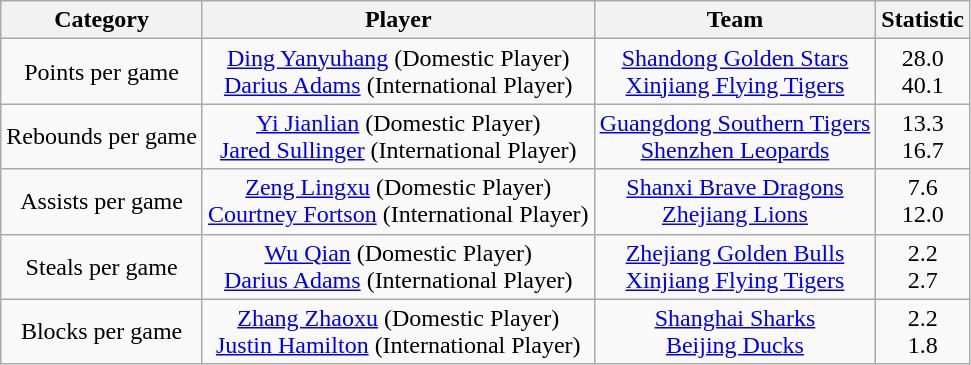<table class="wikitable" style="text-align:center">
<tr>
<th>Category</th>
<th>Player</th>
<th>Team</th>
<th>Statistic</th>
</tr>
<tr>
<td>Points per game</td>
<td> <a href='#'>Ding Yanyuhang</a> (Domestic Player)<br> <a href='#'>Darius Adams</a> (International Player)</td>
<td><a href='#'>Shandong Golden Stars</a><br><a href='#'>Xinjiang Flying Tigers</a></td>
<td>28.0<br>40.1</td>
</tr>
<tr>
<td>Rebounds per game</td>
<td> <a href='#'>Yi Jianlian</a> (Domestic Player)<br> <a href='#'>Jared Sullinger</a> (International Player)</td>
<td><a href='#'>Guangdong Southern Tigers</a><br><a href='#'>Shenzhen Leopards</a></td>
<td>13.3<br>16.7</td>
</tr>
<tr>
<td>Assists per game</td>
<td> <a href='#'>Zeng Lingxu</a> (Domestic Player)<br> <a href='#'>Courtney Fortson</a> (International Player)</td>
<td><a href='#'>Shanxi Brave Dragons</a><br><a href='#'>Zhejiang Lions</a></td>
<td>7.6<br>12.0</td>
</tr>
<tr>
<td>Steals per game</td>
<td> <a href='#'>Wu Qian</a> (Domestic Player)<br> <a href='#'>Darius Adams</a> (International Player)</td>
<td><a href='#'>Zhejiang Golden Bulls</a><br><a href='#'>Xinjiang Flying Tigers</a></td>
<td>2.2<br>2.7</td>
</tr>
<tr>
<td>Blocks per game</td>
<td> <a href='#'>Zhang Zhaoxu</a> (Domestic Player)<br> <a href='#'>Justin Hamilton</a> (International Player)</td>
<td><a href='#'>Shanghai Sharks</a><br><a href='#'>Beijing Ducks</a></td>
<td>2.2<br>1.8</td>
</tr>
</table>
